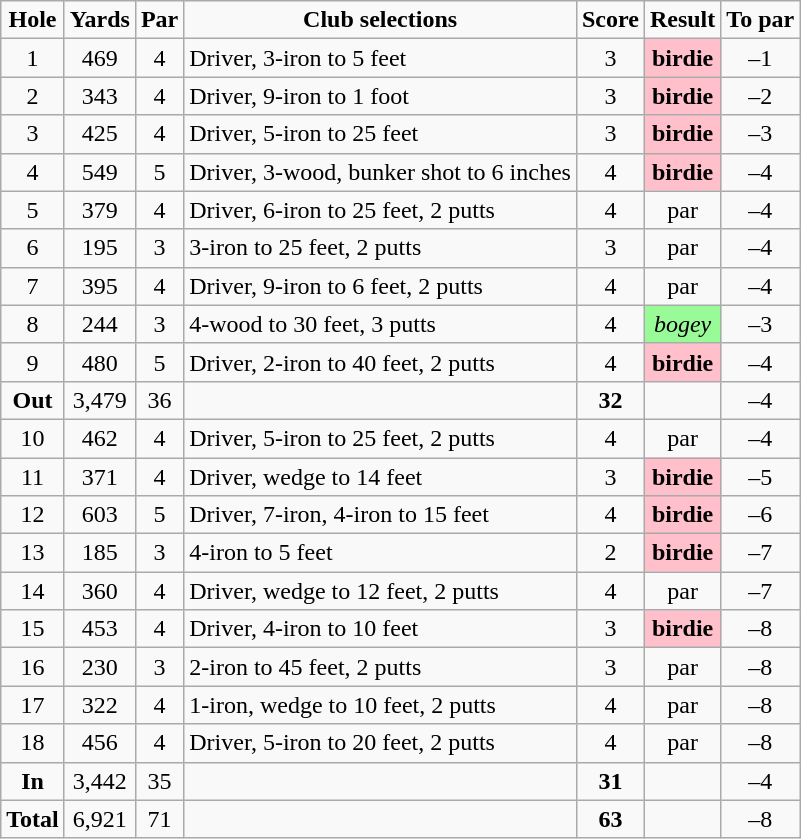<table class="wikitable">
<tr>
<td align=center><strong>Hole</strong></td>
<td><strong>Yards</strong></td>
<td><strong>Par</strong></td>
<td align=center><strong>Club selections</strong></td>
<td><strong>Score</strong></td>
<td><strong>Result</strong></td>
<td><strong> To par</strong></td>
</tr>
<tr>
<td align=center>1</td>
<td align=center>469</td>
<td align=center>4</td>
<td>Driver, 3-iron to 5 feet</td>
<td align=center>3</td>
<td style="background:Pink; text-align:center;"><strong>birdie</strong></td>
<td align=center>–1</td>
</tr>
<tr>
<td align=center>2</td>
<td align=center>343</td>
<td align=center>4</td>
<td>Driver, 9-iron to 1 foot</td>
<td align=center>3</td>
<td style="background:Pink; text-align:center;"><strong>birdie</strong></td>
<td align=center>–2</td>
</tr>
<tr>
<td align=center>3</td>
<td align=center>425</td>
<td align=center>4</td>
<td>Driver, 5-iron to 25 feet</td>
<td align=center>3</td>
<td style="background:Pink; text-align:center;"><strong>birdie</strong></td>
<td align=center>–3</td>
</tr>
<tr>
<td align=center>4</td>
<td align=center>549</td>
<td align=center>5</td>
<td>Driver, 3-wood, bunker shot to 6 inches</td>
<td align=center>4</td>
<td style="background:Pink; text-align:center;"><strong>birdie</strong></td>
<td align=center>–4</td>
</tr>
<tr>
<td align=center>5</td>
<td align=center>379</td>
<td align=center>4</td>
<td>Driver, 6-iron to 25 feet, 2 putts</td>
<td align=center>4</td>
<td align=center>par</td>
<td align=center>–4</td>
</tr>
<tr>
<td align=center>6</td>
<td align=center>195</td>
<td align=center>3</td>
<td>3-iron to 25 feet, 2 putts</td>
<td align=center>3</td>
<td align=center>par</td>
<td align=center>–4</td>
</tr>
<tr>
<td align=center>7</td>
<td align=center>395</td>
<td align=center>4</td>
<td>Driver, 9-iron to 6 feet, 2 putts</td>
<td align=center>4</td>
<td align=center>par</td>
<td align=center>–4</td>
</tr>
<tr>
<td align=center>8</td>
<td align=center>244</td>
<td align=center>3</td>
<td>4-wood to 30 feet, 3 putts</td>
<td align=center>4</td>
<td style="background:PaleGreen; text-align:center;"><em>bogey</em></td>
<td align=center>–3</td>
</tr>
<tr>
<td align=center>9</td>
<td align=center>480</td>
<td align=center>5</td>
<td>Driver, 2-iron to 40 feet, 2 putts</td>
<td align=center>4</td>
<td style="background:Pink; text-align:center;"><strong>birdie</strong></td>
<td align=center>–4</td>
</tr>
<tr>
<td align=center><strong>Out</strong></td>
<td align=center>3,479</td>
<td align=center>36</td>
<td></td>
<td align=center><strong>32</strong></td>
<td></td>
<td align=center>–4</td>
</tr>
<tr>
<td align=center>10</td>
<td align=center>462</td>
<td align=center>4</td>
<td>Driver, 5-iron to 25 feet, 2 putts</td>
<td align=center>4</td>
<td align=center>par</td>
<td align=center>–4</td>
</tr>
<tr>
<td align=center>11</td>
<td align=center>371</td>
<td align=center>4</td>
<td>Driver, wedge to 14 feet</td>
<td align=center>3</td>
<td style="background:Pink; text-align:center;"><strong>birdie</strong></td>
<td align=center>–5</td>
</tr>
<tr>
<td align=center>12</td>
<td align=center>603</td>
<td align=center>5</td>
<td>Driver, 7-iron, 4-iron to 15 feet</td>
<td align=center>4</td>
<td style="background:Pink; text-align:center;"><strong>birdie</strong></td>
<td align=center>–6</td>
</tr>
<tr>
<td align=center>13</td>
<td align=center>185</td>
<td align=center>3</td>
<td>4-iron to 5 feet</td>
<td align=center>2</td>
<td style="background:Pink; text-align:center;"><strong>birdie</strong></td>
<td align=center>–7</td>
</tr>
<tr>
<td align=center>14</td>
<td align=center>360</td>
<td align=center>4</td>
<td>Driver, wedge to 12 feet, 2 putts</td>
<td align=center>4</td>
<td align=center>par</td>
<td align=center>–7</td>
</tr>
<tr>
<td align=center>15</td>
<td align=center>453</td>
<td align=center>4</td>
<td>Driver, 4-iron to 10 feet</td>
<td align=center>3</td>
<td style="background:Pink; text-align:center;"><strong>birdie</strong></td>
<td align=center>–8</td>
</tr>
<tr>
<td align=center>16</td>
<td align=center>230</td>
<td align=center>3</td>
<td>2-iron to 45 feet, 2 putts</td>
<td align=center>3</td>
<td align=center>par</td>
<td align=center>–8</td>
</tr>
<tr>
<td align=center>17</td>
<td align=center>322</td>
<td align=center>4</td>
<td>1-iron, wedge to 10 feet, 2 putts</td>
<td align=center>4</td>
<td align=center>par</td>
<td align=center>–8</td>
</tr>
<tr>
<td align=center>18</td>
<td align=center>456</td>
<td align=center>4</td>
<td>Driver, 5-iron to 20 feet, 2 putts</td>
<td align=center>4</td>
<td align=center>par</td>
<td align=center>–8</td>
</tr>
<tr>
<td align=center><strong>In</strong></td>
<td align=center>3,442</td>
<td align=center>35</td>
<td></td>
<td align=center><strong>31</strong></td>
<td></td>
<td align=center>–4</td>
</tr>
<tr>
<td align=center><strong>Total</strong></td>
<td align=center>6,921</td>
<td align=center>71</td>
<td></td>
<td align=center><strong>63</strong></td>
<td></td>
<td align=center>–8</td>
</tr>
</table>
